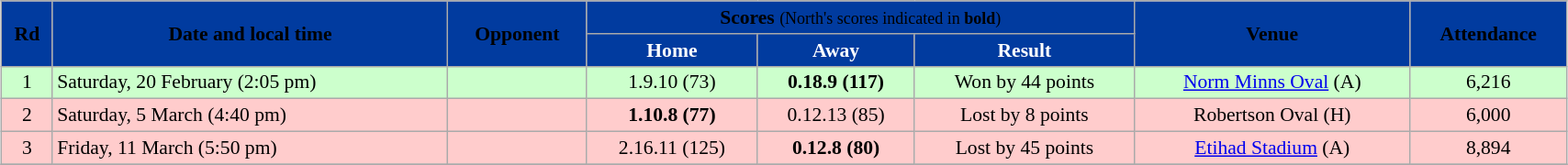<table class="wikitable" style="font-size:90%; text-align:center; width: 90%; margin-left: auto; margin-right: auto;">
<tr style="background:#013B9F;" >
<td rowspan=2><span><strong>Rd</strong> </span></td>
<td rowspan=2><span><strong>Date and local time</strong></span></td>
<td rowspan=2><span><strong>Opponent</strong></span></td>
<td colspan=3><span><strong>Scores</strong> <small>(North's scores indicated in <strong>bold</strong>)</small></span></td>
<td rowspan=2><span><strong>Venue</strong></span></td>
<td rowspan=2><span><strong>Attendance</strong></span></td>
</tr>
<tr>
<th style="background:#013B9F; color:white;">Home</th>
<th style="background:#013B9F; color:white;">Away</th>
<th style="background:#013B9F; color:white;">Result</th>
</tr>
<tr style="background:#cfc;">
<td>1</td>
<td align=left>Saturday, 20 February (2:05 pm)</td>
<td align=left></td>
<td>1.9.10 (73)</td>
<td><strong>0.18.9 (117)</strong></td>
<td>Won by 44 points</td>
<td><a href='#'>Norm Minns Oval</a> (A)</td>
<td>6,216</td>
</tr>
<tr style="background:#fcc;">
<td>2</td>
<td align=left>Saturday, 5 March (4:40 pm)</td>
<td align=left></td>
<td><strong>1.10.8 (77)</strong></td>
<td>0.12.13 (85)</td>
<td>Lost by 8 points</td>
<td>Robertson Oval (H)</td>
<td>6,000</td>
</tr>
<tr style="background:#fcc;">
<td>3</td>
<td align=left>Friday, 11 March (5:50 pm)</td>
<td align=left></td>
<td>2.16.11 (125)</td>
<td><strong>0.12.8 (80)</strong></td>
<td>Lost by 45 points</td>
<td><a href='#'>Etihad Stadium</a> (A)</td>
<td>8,894</td>
</tr>
<tr>
</tr>
</table>
